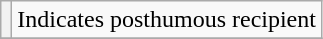<table class="wikitable sortable plainrowheaders" style="text-align:center;">
<tr>
<th scope=row style="text-align:center"></th>
<td>Indicates posthumous recipient</td>
</tr>
<tr>
</tr>
</table>
